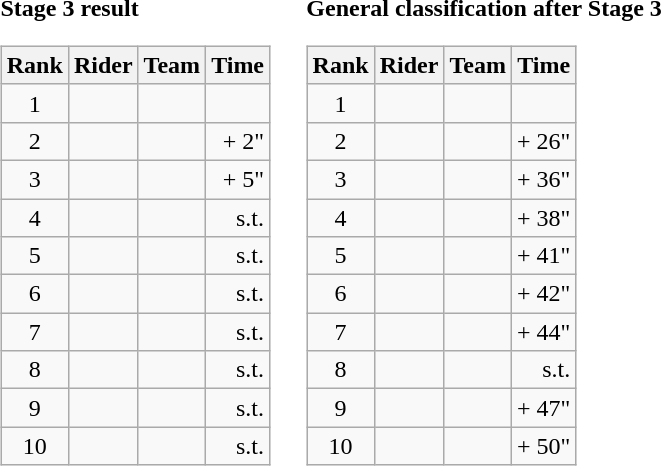<table>
<tr>
<td><strong>Stage 3 result</strong><br><table class="wikitable">
<tr>
<th scope="col">Rank</th>
<th scope="col">Rider</th>
<th scope="col">Team</th>
<th scope="col">Time</th>
</tr>
<tr>
<td style="text-align:center;">1</td>
<td></td>
<td></td>
<td style="text-align:right;"></td>
</tr>
<tr>
<td style="text-align:center;">2</td>
<td></td>
<td></td>
<td style="text-align:right;">+ 2"</td>
</tr>
<tr>
<td style="text-align:center;">3</td>
<td></td>
<td></td>
<td style="text-align:right;">+ 5"</td>
</tr>
<tr>
<td style="text-align:center;">4</td>
<td></td>
<td></td>
<td style="text-align:right;">s.t.</td>
</tr>
<tr>
<td style="text-align:center;">5</td>
<td></td>
<td></td>
<td style="text-align:right;">s.t.</td>
</tr>
<tr>
<td style="text-align:center;">6</td>
<td></td>
<td></td>
<td style="text-align:right;">s.t.</td>
</tr>
<tr>
<td style="text-align:center;">7</td>
<td></td>
<td></td>
<td style="text-align:right;">s.t.</td>
</tr>
<tr>
<td style="text-align:center;">8</td>
<td></td>
<td></td>
<td style="text-align:right;">s.t.</td>
</tr>
<tr>
<td style="text-align:center;">9</td>
<td></td>
<td></td>
<td style="text-align:right;">s.t.</td>
</tr>
<tr>
<td style="text-align:center;">10</td>
<td></td>
<td></td>
<td style="text-align:right;">s.t.</td>
</tr>
</table>
</td>
<td></td>
<td><strong>General classification after Stage 3</strong><br><table class="wikitable">
<tr>
<th scope="col">Rank</th>
<th scope="col">Rider</th>
<th scope="col">Team</th>
<th scope="col">Time</th>
</tr>
<tr>
<td style="text-align:center;">1</td>
<td></td>
<td></td>
<td style="text-align:right;"></td>
</tr>
<tr>
<td style="text-align:center;">2</td>
<td></td>
<td></td>
<td style="text-align:right;">+ 26"</td>
</tr>
<tr>
<td style="text-align:center;">3</td>
<td></td>
<td></td>
<td style="text-align:right;">+ 36"</td>
</tr>
<tr>
<td style="text-align:center;">4</td>
<td></td>
<td></td>
<td style="text-align:right;">+ 38"</td>
</tr>
<tr>
<td style="text-align:center;">5</td>
<td></td>
<td></td>
<td style="text-align:right;">+ 41"</td>
</tr>
<tr>
<td style="text-align:center;">6</td>
<td></td>
<td></td>
<td style="text-align:right;">+ 42"</td>
</tr>
<tr>
<td style="text-align:center;">7</td>
<td></td>
<td></td>
<td style="text-align:right;">+ 44"</td>
</tr>
<tr>
<td style="text-align:center;">8</td>
<td></td>
<td></td>
<td style="text-align:right;">s.t.</td>
</tr>
<tr>
<td style="text-align:center;">9</td>
<td></td>
<td></td>
<td style="text-align:right;">+ 47"</td>
</tr>
<tr>
<td style="text-align:center;">10</td>
<td></td>
<td></td>
<td style="text-align:right;">+ 50"</td>
</tr>
</table>
</td>
</tr>
</table>
